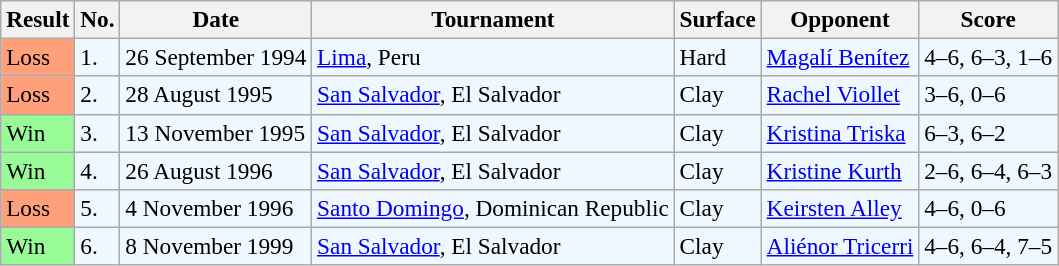<table class="sortable wikitable" style=font-size:97%>
<tr>
<th>Result</th>
<th>No.</th>
<th>Date</th>
<th>Tournament</th>
<th>Surface</th>
<th>Opponent</th>
<th>Score</th>
</tr>
<tr style="background:#f0f8ff;">
<td style="background:#ffa07a;">Loss</td>
<td>1.</td>
<td>26 September 1994</td>
<td><a href='#'>Lima</a>, Peru</td>
<td>Hard</td>
<td> <a href='#'>Magalí Benítez</a></td>
<td>4–6, 6–3, 1–6</td>
</tr>
<tr style="background:#f0f8ff;">
<td style="background:#ffa07a;">Loss</td>
<td>2.</td>
<td>28 August 1995</td>
<td><a href='#'>San Salvador</a>, El Salvador</td>
<td>Clay</td>
<td> <a href='#'>Rachel Viollet</a></td>
<td>3–6, 0–6</td>
</tr>
<tr style="background:#f0f8ff;">
<td style="background:#98fb98;">Win</td>
<td>3.</td>
<td>13 November 1995</td>
<td><a href='#'>San Salvador</a>, El Salvador</td>
<td>Clay</td>
<td> <a href='#'>Kristina Triska</a></td>
<td>6–3, 6–2</td>
</tr>
<tr style="background:#f0f8ff;">
<td style="background:#98fb98;">Win</td>
<td>4.</td>
<td>26 August 1996</td>
<td><a href='#'>San Salvador</a>, El Salvador</td>
<td>Clay</td>
<td> <a href='#'>Kristine Kurth</a></td>
<td>2–6, 6–4, 6–3</td>
</tr>
<tr style="background:#f0f8ff;">
<td style="background:#ffa07a;">Loss</td>
<td>5.</td>
<td>4 November 1996</td>
<td><a href='#'>Santo Domingo</a>, Dominican Republic</td>
<td>Clay</td>
<td> <a href='#'>Keirsten Alley</a></td>
<td>4–6, 0–6</td>
</tr>
<tr style="background:#f0f8ff;">
<td style="background:#98fb98;">Win</td>
<td>6.</td>
<td>8 November 1999</td>
<td><a href='#'>San Salvador</a>, El Salvador</td>
<td>Clay</td>
<td> <a href='#'>Aliénor Tricerri</a></td>
<td>4–6, 6–4, 7–5</td>
</tr>
</table>
